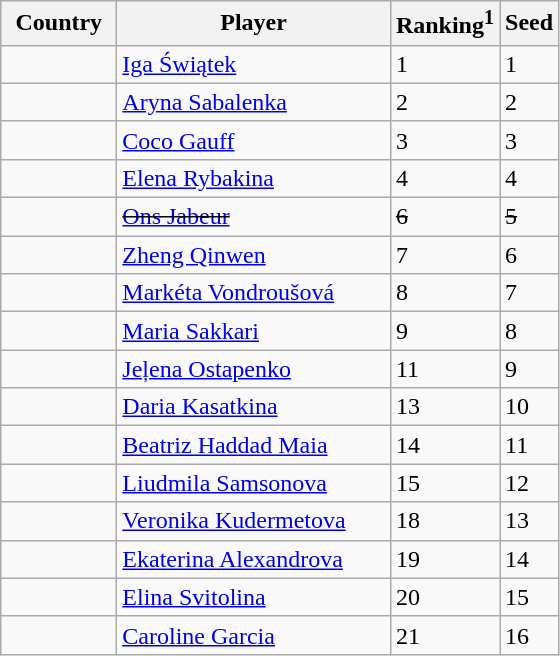<table class="sortable wikitable">
<tr>
<th width="70">Country</th>
<th width="175">Player</th>
<th>Ranking<sup>1</sup></th>
<th>Seed</th>
</tr>
<tr>
<td></td>
<td><a href='#'>Iga Świątek</a></td>
<td>1</td>
<td>1</td>
</tr>
<tr>
<td></td>
<td><a href='#'>Aryna Sabalenka</a></td>
<td>2</td>
<td>2</td>
</tr>
<tr>
<td></td>
<td><a href='#'>Coco Gauff</a></td>
<td>3</td>
<td>3</td>
</tr>
<tr>
<td></td>
<td><a href='#'>Elena Rybakina</a></td>
<td>4</td>
<td>4</td>
</tr>
<tr>
<td><s></s></td>
<td><s><a href='#'>Ons Jabeur</a></s></td>
<td><s>6</s></td>
<td><s>5</s></td>
</tr>
<tr>
<td></td>
<td><a href='#'>Zheng Qinwen</a></td>
<td>7</td>
<td>6</td>
</tr>
<tr>
<td></td>
<td><a href='#'>Markéta Vondroušová</a></td>
<td>8</td>
<td>7</td>
</tr>
<tr>
<td></td>
<td><a href='#'>Maria Sakkari</a></td>
<td>9</td>
<td>8</td>
</tr>
<tr>
<td></td>
<td><a href='#'>Jeļena Ostapenko</a></td>
<td>11</td>
<td>9</td>
</tr>
<tr>
<td></td>
<td><a href='#'>Daria Kasatkina</a></td>
<td>13</td>
<td>10</td>
</tr>
<tr>
<td></td>
<td><a href='#'>Beatriz Haddad Maia</a></td>
<td>14</td>
<td>11</td>
</tr>
<tr>
<td></td>
<td><a href='#'>Liudmila Samsonova</a></td>
<td>15</td>
<td>12</td>
</tr>
<tr>
<td></td>
<td><a href='#'>Veronika Kudermetova</a></td>
<td>18</td>
<td>13</td>
</tr>
<tr>
<td></td>
<td><a href='#'>Ekaterina Alexandrova</a></td>
<td>19</td>
<td>14</td>
</tr>
<tr>
<td></td>
<td><a href='#'>Elina Svitolina</a></td>
<td>20</td>
<td>15</td>
</tr>
<tr>
<td></td>
<td><a href='#'>Caroline Garcia</a></td>
<td>21</td>
<td>16</td>
</tr>
</table>
